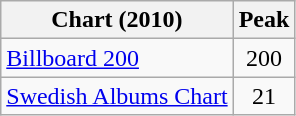<table class="wikitable sortable">
<tr>
<th>Chart (2010)</th>
<th>Peak</th>
</tr>
<tr>
<td><a href='#'>Billboard 200</a></td>
<td style="text-align:center;">200</td>
</tr>
<tr>
<td><a href='#'>Swedish Albums Chart</a></td>
<td style="text-align:center;">21</td>
</tr>
</table>
